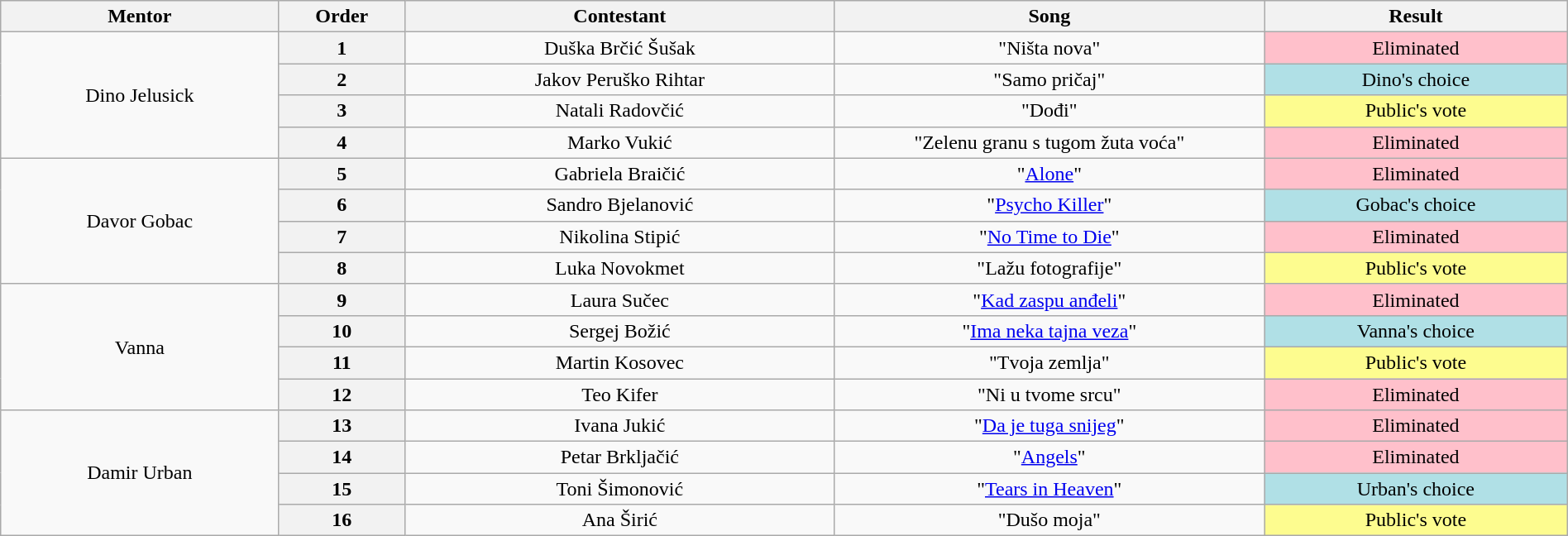<table class="wikitable" style="text-align: center; width:100%;">
<tr>
<th style="width:11%;">Mentor</th>
<th style="width:05%;">Order</th>
<th style="width:17%;">Contestant</th>
<th style="width:17%;">Song</th>
<th style="width:12%;">Result</th>
</tr>
<tr>
<td rowspan="4">Dino Jelusick</td>
<th>1</th>
<td>Duška Brčić Šušak</td>
<td>"Ništa nova"</td>
<td style="background:pink">Eliminated</td>
</tr>
<tr>
<th>2</th>
<td>Jakov Peruško Rihtar</td>
<td>"Samo pričaj"</td>
<td style="background:#b0e0e6">Dino's choice</td>
</tr>
<tr>
<th>3</th>
<td>Natali Radovčić</td>
<td>"Dođi"</td>
<td style="background:#fdfc8f">Public's vote</td>
</tr>
<tr>
<th>4</th>
<td>Marko Vukić</td>
<td>"Zelenu granu s tugom žuta voća"</td>
<td style="background:pink">Eliminated</td>
</tr>
<tr>
<td rowspan="4">Davor Gobac</td>
<th>5</th>
<td>Gabriela Braičić</td>
<td>"<a href='#'>Alone</a>"</td>
<td style="background:pink">Eliminated</td>
</tr>
<tr>
<th>6</th>
<td>Sandro Bjelanović</td>
<td>"<a href='#'>Psycho Killer</a>"</td>
<td style="background:#b0e0e6">Gobac's choice</td>
</tr>
<tr>
<th>7</th>
<td>Nikolina Stipić</td>
<td>"<a href='#'>No Time to Die</a>"</td>
<td style="background:pink">Eliminated</td>
</tr>
<tr>
<th>8</th>
<td>Luka Novokmet</td>
<td>"Lažu fotografije"</td>
<td style="background:#fdfc8f">Public's vote</td>
</tr>
<tr>
<td rowspan="4">Vanna</td>
<th>9</th>
<td>Laura Sučec</td>
<td>"<a href='#'>Kad zaspu anđeli</a>"</td>
<td style="background:pink">Eliminated</td>
</tr>
<tr>
<th>10</th>
<td>Sergej Božić</td>
<td>"<a href='#'>Ima neka tajna veza</a>"</td>
<td style="background:#b0e0e6">Vanna's choice</td>
</tr>
<tr>
<th>11</th>
<td>Martin Kosovec</td>
<td>"Tvoja zemlja"</td>
<td style="background:#fdfc8f">Public's vote</td>
</tr>
<tr>
<th>12</th>
<td>Teo Kifer</td>
<td>"Ni u tvome srcu"</td>
<td style="background:pink">Eliminated</td>
</tr>
<tr>
<td rowspan="4">Damir Urban</td>
<th>13</th>
<td>Ivana Jukić</td>
<td>"<a href='#'>Da je tuga snijeg</a>"</td>
<td style="background:pink">Eliminated</td>
</tr>
<tr>
<th>14</th>
<td>Petar Brkljačić</td>
<td>"<a href='#'>Angels</a>"</td>
<td style="background:pink">Eliminated</td>
</tr>
<tr>
<th>15</th>
<td>Toni Šimonović</td>
<td>"<a href='#'>Tears in Heaven</a>"</td>
<td style="background:#b0e0e6">Urban's choice</td>
</tr>
<tr>
<th>16</th>
<td>Ana Širić</td>
<td>"Dušo moja"</td>
<td style="background:#fdfc8f">Public's vote</td>
</tr>
</table>
